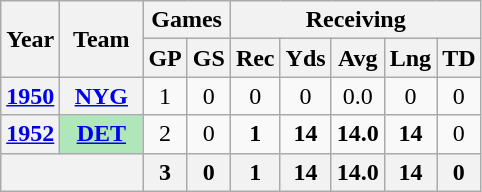<table class="wikitable" style="text-align:center">
<tr>
<th rowspan="2">Year</th>
<th rowspan="2">Team</th>
<th colspan="2">Games</th>
<th colspan="5">Receiving</th>
</tr>
<tr>
<th>GP</th>
<th>GS</th>
<th>Rec</th>
<th>Yds</th>
<th>Avg</th>
<th>Lng</th>
<th>TD</th>
</tr>
<tr>
<th><a href='#'>1950</a></th>
<th><a href='#'>NYG</a></th>
<td>1</td>
<td>0</td>
<td>0</td>
<td>0</td>
<td>0.0</td>
<td>0</td>
<td>0</td>
</tr>
<tr>
<th><a href='#'>1952</a></th>
<th style="background:#afe6ba; width:3em;"><a href='#'>DET</a></th>
<td>2</td>
<td>0</td>
<td><strong>1</strong></td>
<td><strong>14</strong></td>
<td><strong>14.0</strong></td>
<td><strong>14</strong></td>
<td>0</td>
</tr>
<tr>
<th colspan="2"></th>
<th>3</th>
<th>0</th>
<th>1</th>
<th>14</th>
<th>14.0</th>
<th>14</th>
<th>0</th>
</tr>
</table>
